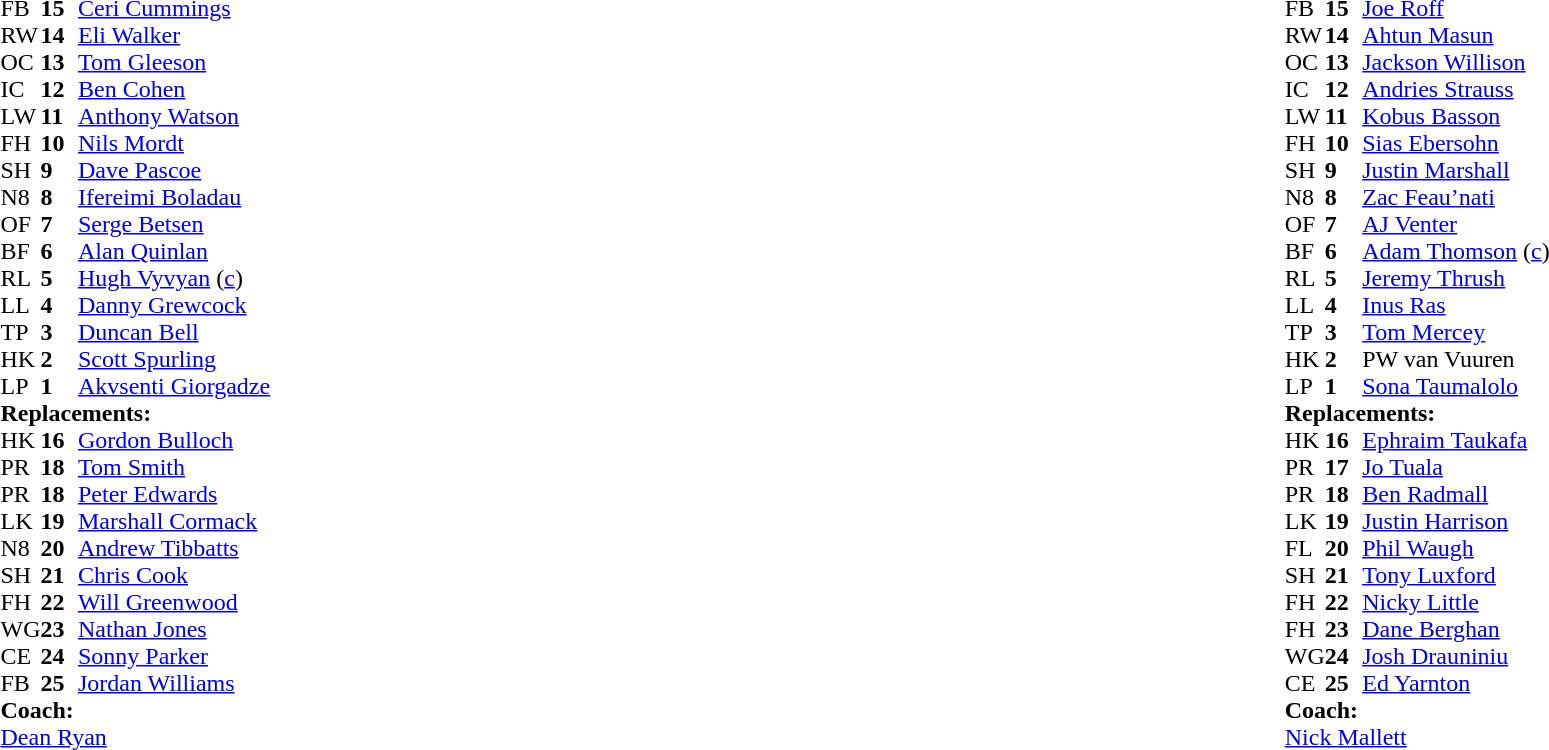<table width="100%">
<tr>
<td valign="top" width="50%"><br><table style="font-size: 100%" cellspacing="0" cellpadding="0">
<tr>
<th width="25"></th>
<th width="25"></th>
</tr>
<tr>
<td>FB</td>
<td><strong>15</strong></td>
<td> <a href='#'>Ceri Cummings</a></td>
</tr>
<tr>
<td>RW</td>
<td><strong>14</strong></td>
<td> <a href='#'>Eli Walker</a></td>
</tr>
<tr>
<td>OC</td>
<td><strong>13</strong></td>
<td> <a href='#'>Tom Gleeson</a></td>
</tr>
<tr>
<td>IC</td>
<td><strong>12</strong></td>
<td> <a href='#'>Ben Cohen</a></td>
</tr>
<tr>
<td>LW</td>
<td><strong>11</strong></td>
<td> <a href='#'>Anthony Watson</a></td>
</tr>
<tr>
<td>FH</td>
<td><strong>10</strong></td>
<td> <a href='#'>Nils Mordt</a></td>
</tr>
<tr>
<td>SH</td>
<td><strong>9</strong></td>
<td> <a href='#'>Dave Pascoe</a></td>
</tr>
<tr>
<td>N8</td>
<td><strong>8</strong></td>
<td> <a href='#'>Ifereimi Boladau</a></td>
</tr>
<tr>
<td>OF</td>
<td><strong>7</strong></td>
<td> <a href='#'>Serge Betsen</a></td>
</tr>
<tr>
<td>BF</td>
<td><strong>6</strong></td>
<td> <a href='#'>Alan Quinlan</a></td>
</tr>
<tr>
<td>RL</td>
<td><strong>5</strong></td>
<td> <a href='#'>Hugh Vyvyan</a> (<a href='#'>c</a>)</td>
</tr>
<tr>
<td>LL</td>
<td><strong>4</strong></td>
<td> <a href='#'>Danny Grewcock</a></td>
</tr>
<tr>
<td>TP</td>
<td><strong>3</strong></td>
<td> <a href='#'>Duncan Bell</a></td>
</tr>
<tr>
<td>HK</td>
<td><strong>2</strong></td>
<td> <a href='#'>Scott Spurling</a></td>
</tr>
<tr>
<td>LP</td>
<td><strong>1</strong></td>
<td> <a href='#'>Akvsenti Giorgadze</a></td>
</tr>
<tr>
<td colspan=3><strong>Replacements:</strong></td>
</tr>
<tr>
<td>HK</td>
<td><strong>16</strong></td>
<td> <a href='#'>Gordon Bulloch</a></td>
</tr>
<tr>
<td>PR</td>
<td><strong>18</strong></td>
<td> <a href='#'>Tom Smith</a></td>
</tr>
<tr>
<td>PR</td>
<td><strong>18</strong></td>
<td> <a href='#'>Peter Edwards</a></td>
</tr>
<tr>
<td>LK</td>
<td><strong>19</strong></td>
<td> <a href='#'>Marshall Cormack</a></td>
</tr>
<tr>
<td>N8</td>
<td><strong>20</strong></td>
<td> <a href='#'>Andrew Tibbatts</a></td>
</tr>
<tr>
<td>SH</td>
<td><strong>21</strong></td>
<td> <a href='#'>Chris Cook</a></td>
</tr>
<tr>
<td>FH</td>
<td><strong>22</strong></td>
<td> <a href='#'>Will Greenwood</a></td>
</tr>
<tr>
<td>WG</td>
<td><strong>23</strong></td>
<td> <a href='#'>Nathan Jones</a></td>
</tr>
<tr>
<td>CE</td>
<td><strong>24</strong></td>
<td> <a href='#'>Sonny Parker</a></td>
</tr>
<tr>
<td>FB</td>
<td><strong>25</strong></td>
<td> <a href='#'>Jordan Williams</a></td>
</tr>
<tr>
<td colspan=3><strong>Coach:</strong></td>
</tr>
<tr>
<td colspan="4"> <a href='#'>Dean Ryan</a></td>
</tr>
</table>
</td>
<td valign="top" width="50%"><br><table style="font-size: 100%" cellspacing="0" cellpadding="0" align="center">
<tr>
<th width="25"></th>
<th width="25"></th>
</tr>
<tr>
<td>FB</td>
<td><strong>15</strong></td>
<td> <a href='#'>Joe Roff</a></td>
</tr>
<tr>
<td>RW</td>
<td><strong>14</strong></td>
<td> <a href='#'>Ahtun Masun</a></td>
</tr>
<tr>
<td>OC</td>
<td><strong>13</strong></td>
<td> <a href='#'>Jackson Willison</a></td>
</tr>
<tr>
<td>IC</td>
<td><strong>12</strong></td>
<td> <a href='#'>Andries Strauss</a></td>
</tr>
<tr>
<td>LW</td>
<td><strong>11</strong></td>
<td> <a href='#'>Kobus Basson</a></td>
</tr>
<tr>
<td>FH</td>
<td><strong>10</strong></td>
<td> <a href='#'>Sias Ebersohn</a></td>
</tr>
<tr>
<td>SH</td>
<td><strong>9</strong></td>
<td> <a href='#'>Justin Marshall</a></td>
</tr>
<tr>
<td>N8</td>
<td><strong>8</strong></td>
<td> <a href='#'>Zac Feau’nati</a></td>
</tr>
<tr>
<td>OF</td>
<td><strong>7</strong></td>
<td> <a href='#'>AJ Venter</a></td>
</tr>
<tr>
<td>BF</td>
<td><strong>6</strong></td>
<td> <a href='#'>Adam Thomson</a> (<a href='#'>c</a>)</td>
</tr>
<tr>
<td>RL</td>
<td><strong>5</strong></td>
<td> <a href='#'>Jeremy Thrush</a></td>
</tr>
<tr>
<td>LL</td>
<td><strong>4</strong></td>
<td> <a href='#'>Inus Ras</a></td>
</tr>
<tr>
<td>TP</td>
<td><strong>3</strong></td>
<td> <a href='#'>Tom Mercey</a></td>
</tr>
<tr>
<td>HK</td>
<td><strong>2</strong></td>
<td> PW van Vuuren</td>
</tr>
<tr>
<td>LP</td>
<td><strong>1</strong></td>
<td> <a href='#'>Sona Taumalolo</a></td>
</tr>
<tr>
<td colspan=3><strong>Replacements:</strong></td>
</tr>
<tr>
<td>HK</td>
<td><strong>16</strong></td>
<td> <a href='#'>Ephraim Taukafa</a></td>
</tr>
<tr>
<td>PR</td>
<td><strong>17</strong></td>
<td> <a href='#'>Jo Tuala</a></td>
</tr>
<tr>
<td>PR</td>
<td><strong>18</strong></td>
<td> <a href='#'>Ben Radmall</a></td>
</tr>
<tr>
<td>LK</td>
<td><strong>19</strong></td>
<td> <a href='#'>Justin Harrison</a></td>
</tr>
<tr>
<td>FL</td>
<td><strong>20</strong></td>
<td> <a href='#'>Phil Waugh</a></td>
</tr>
<tr>
<td>SH</td>
<td><strong>21</strong></td>
<td> <a href='#'>Tony Luxford</a></td>
</tr>
<tr>
<td>FH</td>
<td><strong>22</strong></td>
<td> <a href='#'>Nicky Little</a></td>
</tr>
<tr>
<td>FH</td>
<td><strong>23</strong></td>
<td> <a href='#'>Dane Berghan</a></td>
</tr>
<tr>
<td>WG</td>
<td><strong>24</strong></td>
<td> <a href='#'>Josh Drauniniu</a></td>
</tr>
<tr>
<td>CE</td>
<td><strong>25</strong></td>
<td> <a href='#'>Ed Yarnton</a></td>
</tr>
<tr>
<td colspan=3><strong>Coach:</strong></td>
</tr>
<tr>
<td colspan="4"> <a href='#'>Nick Mallett</a></td>
</tr>
</table>
</td>
</tr>
</table>
